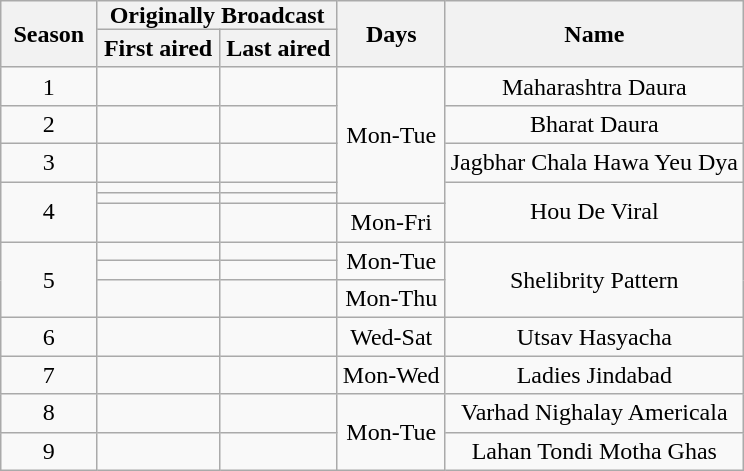<table class="wikitable" style="text-align:center">
<tr>
<th style="padding: 0 8px" rowspan="2">Season</th>
<th style="padding: 0 8px" colspan="2">Originally Broadcast</th>
<th style="padding: 0 8px" rowspan="2">Days</th>
<th style="padding: 0 8px" rowspan="2">Name</th>
</tr>
<tr>
<th style="padding: 1 8px">First aired</th>
<th style="padding: 1 8px">Last aired</th>
</tr>
<tr>
<td align="center">1</td>
<td align="center"></td>
<td align="center"></td>
<td align="center" rowspan="5">Mon-Tue</td>
<td align="center">Maharashtra Daura</td>
</tr>
<tr>
<td align="center">2</td>
<td align="center"></td>
<td align="center"></td>
<td align="center">Bharat Daura</td>
</tr>
<tr>
<td align="center">3</td>
<td align="center"></td>
<td align="center"></td>
<td align="center">Jagbhar Chala Hawa Yeu Dya</td>
</tr>
<tr>
<td align="center" rowspan="3">4</td>
<td align="center"></td>
<td align="center"></td>
<td align="center" rowspan="3">Hou De Viral</td>
</tr>
<tr>
<td align="center"></td>
<td align="center"></td>
</tr>
<tr>
<td align="center"></td>
<td align="center"></td>
<td align="center">Mon-Fri</td>
</tr>
<tr>
<td align="center" rowspan="3">5</td>
<td align="center"></td>
<td align="center"></td>
<td align="center" rowspan="2">Mon-Tue</td>
<td align="center" rowspan="3">Shelibrity Pattern</td>
</tr>
<tr>
<td align="center"></td>
<td align="center"></td>
</tr>
<tr>
<td align="center"></td>
<td align="center"></td>
<td align="center">Mon-Thu</td>
</tr>
<tr>
<td align="center">6</td>
<td align="center"></td>
<td align="center"></td>
<td align="center">Wed-Sat</td>
<td align="center">Utsav Hasyacha</td>
</tr>
<tr>
<td align="center">7</td>
<td align="center"></td>
<td align="center"></td>
<td align="center">Mon-Wed</td>
<td align="center">Ladies Jindabad</td>
</tr>
<tr>
<td align="center">8</td>
<td align="center"></td>
<td align="center"></td>
<td align="center" rowspan="2">Mon-Tue</td>
<td align="center">Varhad Nighalay Americala</td>
</tr>
<tr>
<td align="center">9</td>
<td align="center"></td>
<td align="center"></td>
<td align="center">Lahan Tondi Motha Ghas</td>
</tr>
</table>
